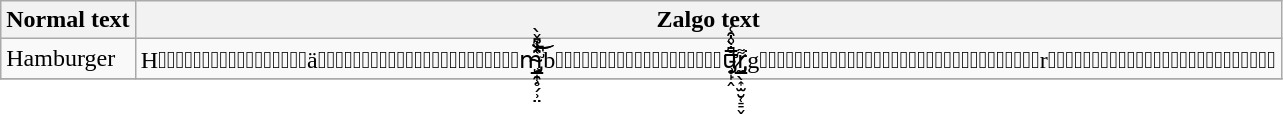<table class="wikitable floatright">
<tr>
<th scope="col">Normal text</th>
<th scope="col">Zalgo text</th>
</tr>
<tr>
<td>Hamburger</td>
<td>H̵̛͕̞̦̰̜͍̰̥̟͆̏͂̌͑ͅä̷͔̟͓̬̯̟͍̭͉͈̮͙̣̯̬͚̞̭̍̀̾͠m̴̡̧̛̝̯̹̗̹̤̲̺̟̥̈̏͊̔̑̍͆̌̀̚͝͝b̴̢̢̫̝̠̗̼̬̻̮̺̭͔̘͑̆̎̚ư̵̧̡̥̙̭̿̈̀̒̐̊͒͑r̷̡̡̲̼̖͎̫̮̜͇̬͌͘g̷̹͍͎̬͕͓͕̐̃̈́̓̆̚͝ẻ̵̡̼̬̥̹͇̭͔̯̉͛̈́̕r̸̮̖̻̮̣̗͚͖̝̂͌̾̓̀̿̔̀͋̈́͌̈́̋͜</td>
</tr>
<tr>
</tr>
</table>
